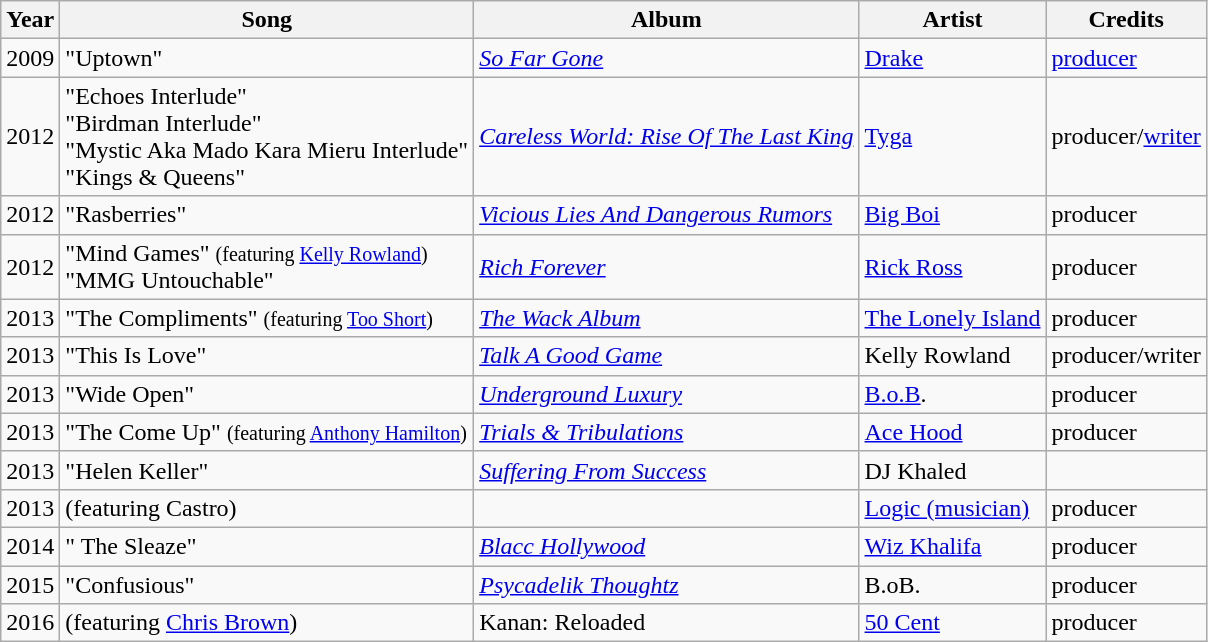<table class="wikitable sortable">
<tr>
<th>Year</th>
<th>Song</th>
<th>Album</th>
<th>Artist</th>
<th>Credits</th>
</tr>
<tr>
<td>2009</td>
<td>"Uptown"</td>
<td><em><a href='#'>So Far Gone</a></em></td>
<td><a href='#'>Drake</a></td>
<td><a href='#'>producer</a></td>
</tr>
<tr>
<td>2012</td>
<td>"Echoes Interlude"<br>"Birdman Interlude"<br>"Mystic Aka Mado Kara Mieru Interlude"<br>"Kings & Queens"</td>
<td><a href='#'><em>Careless World: Rise Of The Last King</em></a></td>
<td><a href='#'>Tyga</a></td>
<td>producer/<a href='#'>writer</a></td>
</tr>
<tr>
<td>2012</td>
<td>"Rasberries"</td>
<td><em><a href='#'>Vicious Lies And Dangerous Rumors</a></em></td>
<td><a href='#'>Big Boi</a></td>
<td>producer</td>
</tr>
<tr>
<td>2012</td>
<td>"Mind Games" <small>(featuring <a href='#'>Kelly Rowland</a>)</small><br>"MMG Untouchable"</td>
<td><em><a href='#'>Rich Forever</a></em></td>
<td><a href='#'>Rick Ross</a></td>
<td>producer</td>
</tr>
<tr>
<td>2013</td>
<td>"The Compliments" <small>(featuring <a href='#'>Too Short</a>)</small></td>
<td><em><a href='#'>The Wack Album</a></em></td>
<td><a href='#'>The Lonely Island</a></td>
<td>producer</td>
</tr>
<tr>
<td>2013</td>
<td>"This Is Love"</td>
<td><a href='#'><em>Talk A Good Game</em></a></td>
<td>Kelly Rowland</td>
<td>producer/writer</td>
</tr>
<tr>
<td>2013</td>
<td>"Wide Open"</td>
<td><em><a href='#'>Underground Luxury</a></em></td>
<td><a href='#'>B.o.B</a>.</td>
<td>producer</td>
</tr>
<tr>
<td>2013</td>
<td>"The Come Up" <small>(featuring <a href='#'>Anthony Hamilton</a>)</small></td>
<td><em><a href='#'>Trials & Tribulations</a></em></td>
<td><a href='#'>Ace Hood</a></td>
<td>producer</td>
</tr>
<tr>
<td>2013</td>
<td>"Helen Keller"</td>
<td><em><a href='#'>Suffering From Success</a></em></td>
<td>DJ Khaled</td>
<td></td>
</tr>
<tr>
<td>2013</td>
<td> (featuring Castro)</td>
<td></td>
<td><a href='#'>Logic (musician)</a></td>
<td>producer</td>
</tr>
<tr>
<td>2014</td>
<td>" The Sleaze"</td>
<td><em><a href='#'>Blacc Hollywood</a></em></td>
<td><a href='#'>Wiz Khalifa</a></td>
<td>producer</td>
</tr>
<tr>
<td>2015</td>
<td>"Confusious"</td>
<td><em><a href='#'>Psycadelik Thoughtz</a></em></td>
<td>B.oB.</td>
<td>producer</td>
</tr>
<tr>
<td>2016</td>
<td> (featuring <a href='#'>Chris Brown</a>)</td>
<td>Kanan: Reloaded</td>
<td><a href='#'>50 Cent</a></td>
<td>producer</td>
</tr>
</table>
